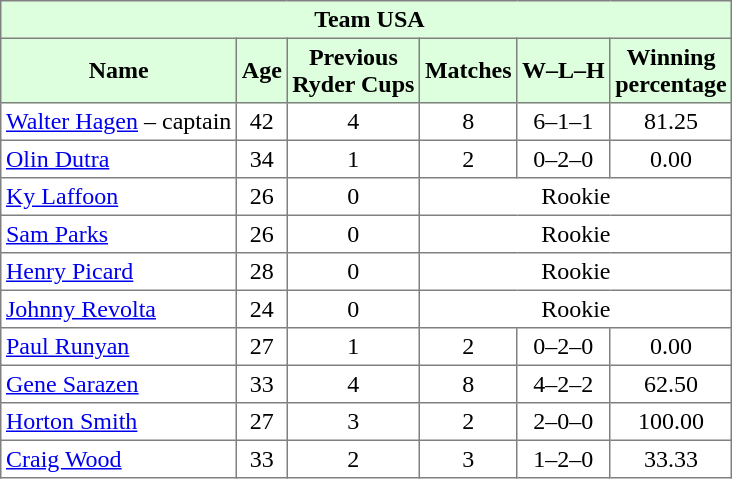<table border="1" cellpadding="3" style="border-collapse: collapse;text-align:center">
<tr style="background:#dfd;">
<td colspan="6"> <strong>Team USA</strong></td>
</tr>
<tr style="background:#dfd;">
<th>Name</th>
<th>Age</th>
<th>Previous<br>Ryder Cups</th>
<th>Matches</th>
<th>W–L–H</th>
<th>Winning<br>percentage</th>
</tr>
<tr>
<td align=left><a href='#'>Walter Hagen</a> – captain</td>
<td>42</td>
<td>4</td>
<td>8</td>
<td>6–1–1</td>
<td>81.25</td>
</tr>
<tr>
<td align=left><a href='#'>Olin Dutra</a></td>
<td>34</td>
<td>1</td>
<td>2</td>
<td>0–2–0</td>
<td>0.00</td>
</tr>
<tr>
<td align=left><a href='#'>Ky Laffoon</a></td>
<td>26</td>
<td>0</td>
<td colspan="3">Rookie</td>
</tr>
<tr>
<td align=left><a href='#'>Sam Parks</a></td>
<td>26</td>
<td>0</td>
<td colspan="3">Rookie</td>
</tr>
<tr>
<td align=left><a href='#'>Henry Picard</a></td>
<td>28</td>
<td>0</td>
<td colspan="3">Rookie</td>
</tr>
<tr>
<td align=left><a href='#'>Johnny Revolta</a></td>
<td>24</td>
<td>0</td>
<td colspan="3">Rookie</td>
</tr>
<tr>
<td align=left><a href='#'>Paul Runyan</a></td>
<td>27</td>
<td>1</td>
<td>2</td>
<td>0–2–0</td>
<td>0.00</td>
</tr>
<tr>
<td align=left><a href='#'>Gene Sarazen</a></td>
<td>33</td>
<td>4</td>
<td>8</td>
<td>4–2–2</td>
<td>62.50</td>
</tr>
<tr>
<td align=left><a href='#'>Horton Smith</a></td>
<td>27</td>
<td>3</td>
<td>2</td>
<td>2–0–0</td>
<td>100.00</td>
</tr>
<tr>
<td align=left><a href='#'>Craig Wood</a></td>
<td>33</td>
<td>2</td>
<td>3</td>
<td>1–2–0</td>
<td>33.33</td>
</tr>
</table>
